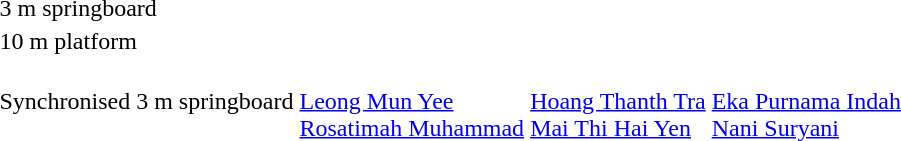<table>
<tr>
<td>3 m springboard<br></td>
<td></td>
<td></td>
<td></td>
</tr>
<tr>
<td>10 m platform<br></td>
<td></td>
<td></td>
<td></td>
</tr>
<tr>
<td>Synchronised 3 m springboard<br></td>
<td><br><a href='#'>Leong Mun Yee</a><br><a href='#'>Rosatimah Muhammad</a></td>
<td><br><a href='#'>Hoang Thanth Tra</a><br><a href='#'>Mai Thi Hai Yen</a></td>
<td><br><a href='#'>Eka Purnama Indah</a><br><a href='#'>Nani Suryani</a></td>
</tr>
</table>
